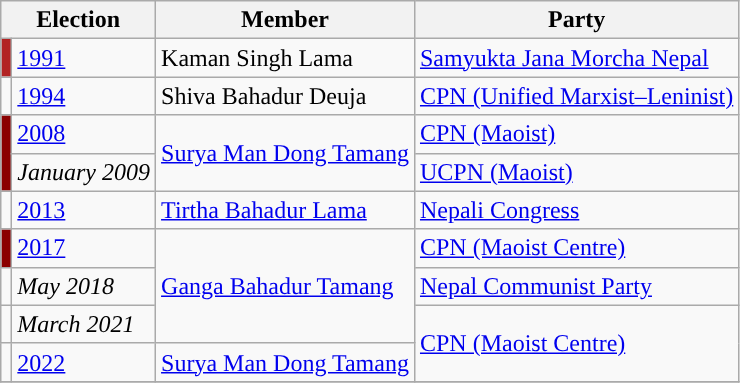<table class="wikitable">
<tr>
<th colspan="2">Election</th>
<th>Member</th>
<th>Party</th>
</tr>
<tr>
<td style="background-color:firebrick"></td>
<td><a href='#'>1991</a></td>
<td>Kaman Singh Lama</td>
<td><a href='#'>Samyukta Jana Morcha Nepal</a></td>
</tr>
<tr>
<td style="background-color:"></td>
<td><a href='#'>1994</a></td>
<td>Shiva Bahadur Deuja</td>
<td><a href='#'>CPN (Unified Marxist–Leninist)</a></td>
</tr>
<tr>
<td rowspan="2" style="background-color:darkred"></td>
<td><a href='#'>2008</a></td>
<td rowspan="2"><a href='#'>Surya Man Dong Tamang</a></td>
<td><a href='#'>CPN (Maoist)</a></td>
</tr>
<tr>
<td><em>January 2009</em></td>
<td><a href='#'>UCPN (Maoist)</a></td>
</tr>
<tr>
<td style="background-color:"></td>
<td><a href='#'>2013</a></td>
<td><a href='#'>Tirtha Bahadur Lama</a></td>
<td><a href='#'>Nepali Congress</a></td>
</tr>
<tr>
<td style="background-color:darkred"></td>
<td><a href='#'>2017</a></td>
<td rowspan="3"><a href='#'>Ganga Bahadur Tamang</a></td>
<td><a href='#'>CPN (Maoist Centre)</a></td>
</tr>
<tr>
<td style="background-color:"></td>
<td><em>May 2018</em></td>
<td><a href='#'>Nepal Communist Party</a></td>
</tr>
<tr>
<td></td>
<td><em>March 2021</em></td>
<td rowspan="2"><a href='#'>CPN (Maoist Centre)</a></td>
</tr>
<tr>
<td></td>
<td><a href='#'>2022</a></td>
<td><a href='#'>Surya Man Dong Tamang</a></td>
</tr>
<tr>
</tr>
</table>
